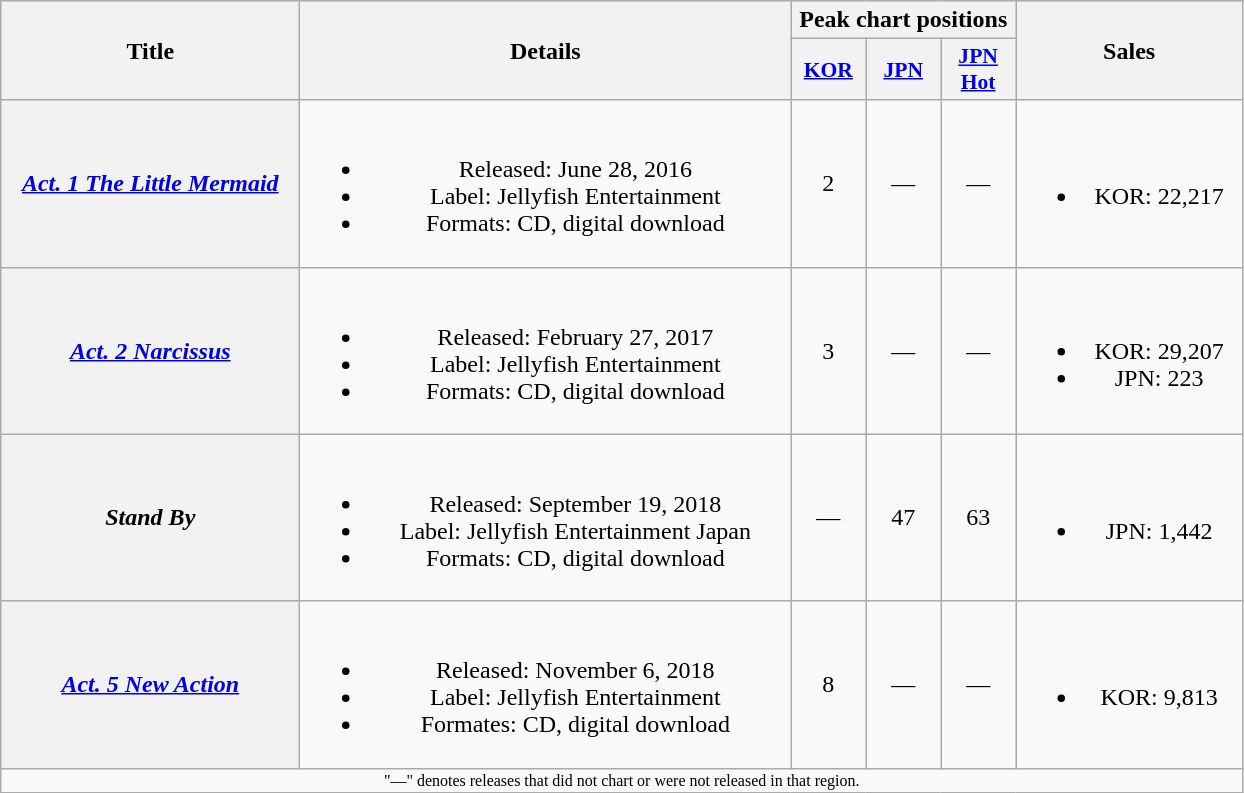<table class="wikitable plainrowheaders" style="text-align:center;">
<tr>
<th scope="col" rowspan="2" style="width:12em;">Title</th>
<th scope="col" rowspan="2" style="width:20em;">Details</th>
<th scope="col" colspan="3">Peak chart positions</th>
<th scope="col" rowspan="2" style="width:9em;">Sales</th>
</tr>
<tr>
<th scope="col" style="width:3em;font-size:90%"><a href='#'>KOR</a><br></th>
<th scope="col" style="width:3em;font-size:90%;"><a href='#'>JPN</a><br></th>
<th scope="col" style="width:3em;font-size:90%;"><a href='#'>JPN Hot</a><br></th>
</tr>
<tr>
<th scope="row"><em><a href='#'>Act. 1 The Little Mermaid</a></em></th>
<td><br><ul><li>Released: June 28, 2016 </li><li>Label: Jellyfish Entertainment</li><li>Formats: CD, digital download</li></ul></td>
<td>2</td>
<td>—</td>
<td>—</td>
<td><br><ul><li>KOR:  22,217</li></ul></td>
</tr>
<tr>
<th scope="row"><em><a href='#'>Act. 2 Narcissus</a></em></th>
<td><br><ul><li>Released: February 27, 2017 </li><li>Label: Jellyfish Entertainment</li><li>Formats: CD, digital download</li></ul></td>
<td>3</td>
<td>—</td>
<td>—</td>
<td><br><ul><li>KOR: 29,207</li><li>JPN: 223</li></ul></td>
</tr>
<tr>
<th scope="row"><em>Stand By</em></th>
<td><br><ul><li>Released: September 19, 2018 </li><li>Label: Jellyfish Entertainment Japan</li><li>Formats: CD, digital download</li></ul></td>
<td>—</td>
<td>47</td>
<td>63</td>
<td><br><ul><li>JPN: 1,442</li></ul></td>
</tr>
<tr>
<th scope="row"><em><a href='#'>Act. 5 New Action</a></em></th>
<td><br><ul><li>Released: November 6, 2018 </li><li>Label: Jellyfish Entertainment</li><li>Formates: CD, digital download</li></ul></td>
<td>8</td>
<td>—</td>
<td>—</td>
<td><br><ul><li>KOR: 9,813</li></ul></td>
</tr>
<tr>
<td colspan="7" style="font-size:8pt">"—" denotes releases that did not chart or were not released in that region.</td>
</tr>
</table>
